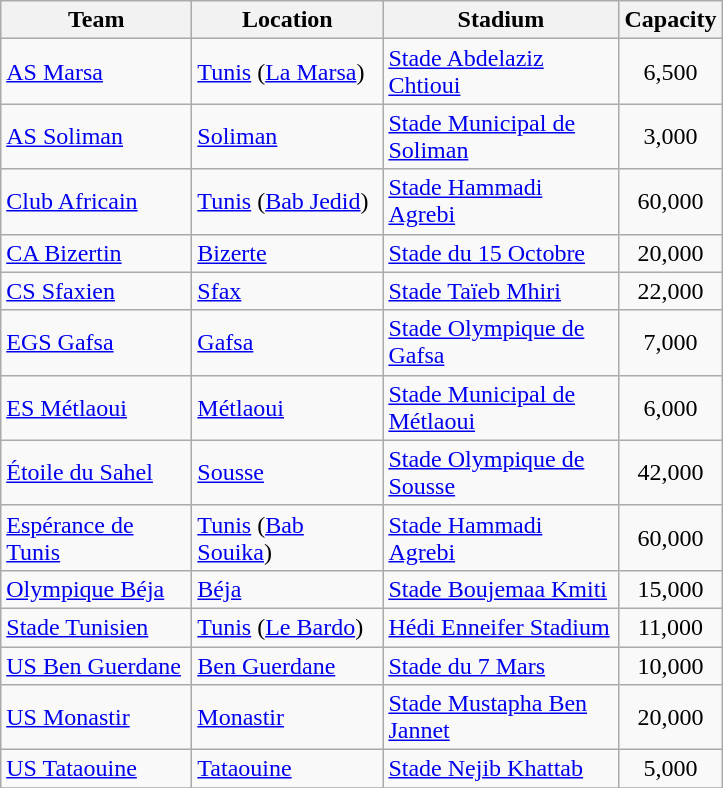<table class="wikitable sortable">
<tr>
<th width="120px">Team</th>
<th width="120px">Location</th>
<th width="150px">Stadium</th>
<th>Capacity</th>
</tr>
<tr>
<td><a href='#'>AS Marsa</a></td>
<td><a href='#'>Tunis</a> (<a href='#'>La Marsa</a>)</td>
<td><a href='#'>Stade Abdelaziz Chtioui</a></td>
<td align="center">6,500</td>
</tr>
<tr>
<td><a href='#'>AS Soliman</a></td>
<td><a href='#'>Soliman</a></td>
<td><a href='#'>Stade Municipal de Soliman</a></td>
<td align="center">3,000</td>
</tr>
<tr>
<td><a href='#'>Club Africain</a></td>
<td><a href='#'>Tunis</a> (<a href='#'>Bab Jedid</a>)</td>
<td><a href='#'>Stade Hammadi Agrebi</a></td>
<td align="center">60,000</td>
</tr>
<tr>
<td><a href='#'>CA Bizertin</a></td>
<td><a href='#'>Bizerte</a></td>
<td><a href='#'>Stade du 15 Octobre</a></td>
<td align="center">20,000</td>
</tr>
<tr>
<td><a href='#'>CS Sfaxien</a></td>
<td><a href='#'>Sfax</a></td>
<td><a href='#'>Stade Taïeb Mhiri</a></td>
<td align="center">22,000</td>
</tr>
<tr>
<td><a href='#'>EGS Gafsa</a></td>
<td><a href='#'>Gafsa</a></td>
<td><a href='#'>Stade Olympique de Gafsa</a></td>
<td align="center">7,000</td>
</tr>
<tr>
<td><a href='#'>ES Métlaoui</a></td>
<td><a href='#'>Métlaoui</a></td>
<td><a href='#'>Stade Municipal de Métlaoui</a></td>
<td align="center">6,000</td>
</tr>
<tr>
<td><a href='#'>Étoile du Sahel</a></td>
<td><a href='#'>Sousse</a></td>
<td><a href='#'>Stade Olympique de Sousse</a></td>
<td align="center">42,000</td>
</tr>
<tr>
<td><a href='#'>Espérance de Tunis</a></td>
<td><a href='#'>Tunis</a> (<a href='#'>Bab Souika</a>)</td>
<td><a href='#'>Stade Hammadi Agrebi</a></td>
<td align="center">60,000</td>
</tr>
<tr>
<td><a href='#'>Olympique Béja</a></td>
<td><a href='#'>Béja</a></td>
<td><a href='#'>Stade Boujemaa Kmiti</a></td>
<td align="center">15,000</td>
</tr>
<tr>
<td><a href='#'>Stade Tunisien</a></td>
<td><a href='#'>Tunis</a> (<a href='#'>Le Bardo</a>)</td>
<td><a href='#'>Hédi Enneifer Stadium</a></td>
<td align="center">11,000</td>
</tr>
<tr>
<td><a href='#'>US Ben Guerdane</a></td>
<td><a href='#'>Ben Guerdane</a></td>
<td><a href='#'>Stade du 7 Mars</a></td>
<td align="center">10,000</td>
</tr>
<tr>
<td><a href='#'>US Monastir</a></td>
<td><a href='#'>Monastir</a></td>
<td><a href='#'>Stade Mustapha Ben Jannet</a></td>
<td align="center">20,000</td>
</tr>
<tr>
<td><a href='#'>US Tataouine</a></td>
<td><a href='#'>Tataouine</a></td>
<td><a href='#'>Stade Nejib Khattab</a></td>
<td align="center">5,000</td>
</tr>
<tr>
</tr>
</table>
